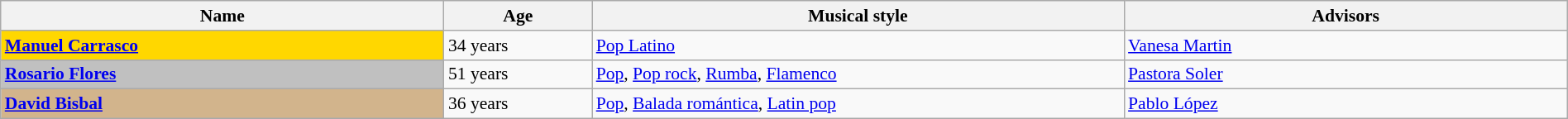<table class="wikitable" style="font-size:90%; width:100%">
<tr>
<th width="15%">Name</th>
<th width="05%">Age</th>
<th width="18%">Musical style</th>
<th width="15%">Advisors</th>
</tr>
<tr>
<td style="background:gold"><strong><a href='#'>Manuel Carrasco</a></strong></td>
<td>34 years</td>
<td><a href='#'>Pop Latino</a></td>
<td><a href='#'>Vanesa Martin</a></td>
</tr>
<tr>
<td style="background:silver"><strong><a href='#'>Rosario Flores</a></strong></td>
<td>51 years</td>
<td><a href='#'>Pop</a>, <a href='#'>Pop rock</a>, <a href='#'>Rumba</a>, <a href='#'>Flamenco</a></td>
<td><a href='#'>Pastora Soler</a></td>
</tr>
<tr>
<td style="background:tan"><strong><a href='#'>David Bisbal</a></strong></td>
<td>36 years</td>
<td><a href='#'>Pop</a>, <a href='#'>Balada romántica</a>, <a href='#'>Latin pop</a></td>
<td><a href='#'>Pablo López</a></td>
</tr>
</table>
